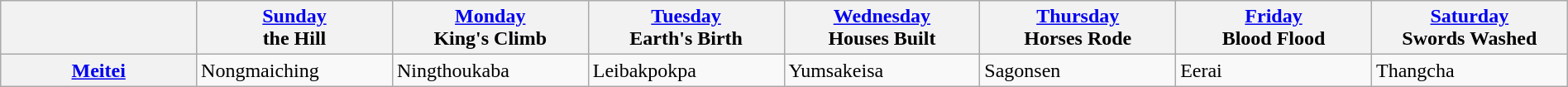<table cellspacing="1" style="width:100%;" class="wikitable">
<tr>
<th style="width:12%;"></th>
<th style="width:12%;"><a href='#'>Sunday</a><br> the Hill</th>
<th style="width:12%;"><a href='#'>Monday</a><br> King's Climb</th>
<th style="width:12%;"><a href='#'>Tuesday</a><br>Earth's Birth</th>
<th style="width:12%;"><a href='#'>Wednesday</a><br>Houses Built</th>
<th style="width:12%;"><a href='#'>Thursday</a><br>Horses Rode</th>
<th style="width:12%;"><a href='#'>Friday</a><br>Blood Flood</th>
<th style="width:12%;"><a href='#'>Saturday</a><br>Swords Washed</th>
</tr>
<tr>
<th><a href='#'>Meitei</a></th>
<td>Nongmaiching</td>
<td>Ningthoukaba<br></td>
<td>Leibakpokpa<br></td>
<td>Yumsakeisa<br></td>
<td>Sagonsen<br></td>
<td>Eerai<br></td>
<td>Thangcha<br></td>
</tr>
</table>
